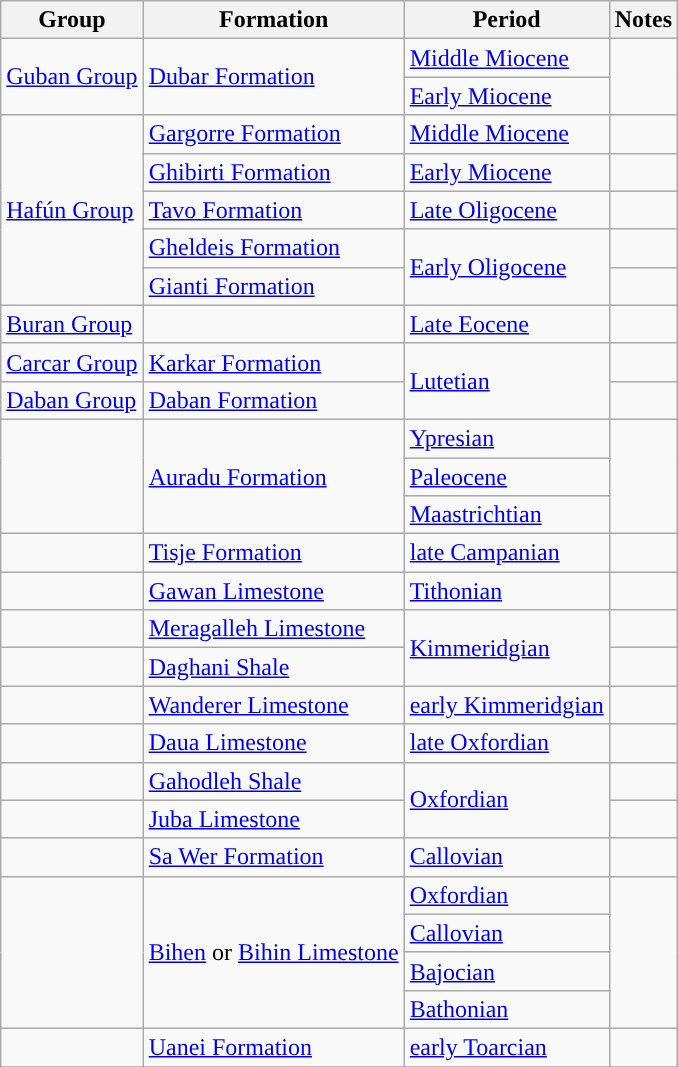<table class="wikitable sortable">
<tr>
<th>Group</th>
<th>Formation</th>
<th>Period</th>
<th>Notes</th>
</tr>
<tr>
<td rowspan=2><a href='#'>Guban Group</a></td>
<td rowspan=2><a href='#'>Dubar Formation</a></td>
<td style="background-color: "><a href='#'>Middle Miocene</a></td>
<td align=center rowspan=2></td>
</tr>
<tr>
<td style="background-color: "><a href='#'>Early Miocene</a></td>
</tr>
<tr>
<td rowspan=5><a href='#'>Hafún Group</a></td>
<td><a href='#'>Gargorre Formation</a></td>
<td style="background-color: "><a href='#'>Middle Miocene</a></td>
<td align=center></td>
</tr>
<tr>
<td><a href='#'>Ghibirti Formation</a></td>
<td style="background-color: "><a href='#'>Early Miocene</a></td>
<td align=center></td>
</tr>
<tr>
<td><a href='#'>Tavo Formation</a></td>
<td style="background-color: "><a href='#'>Late Oligocene</a></td>
<td align=center></td>
</tr>
<tr>
<td><a href='#'>Gheldeis Formation</a></td>
<td rowspan=2 style="background-color: "><a href='#'>Early Oligocene</a></td>
<td align=center></td>
</tr>
<tr>
<td><a href='#'>Gianti Formation</a></td>
<td align=center></td>
</tr>
<tr>
<td><a href='#'>Buran Group</a></td>
<td></td>
<td rowspan=2 style="background-color: "><a href='#'>Late Eocene</a></td>
<td align=center></td>
</tr>
<tr>
<td rowspan=2><a href='#'>Carcar Group</a></td>
<td rowspan=2><a href='#'>Karkar Formation</a></td>
<td align=center rowspan=2></td>
</tr>
<tr>
<td rowspan=2 style="background-color: "><a href='#'>Lutetian</a></td>
</tr>
<tr>
<td><a href='#'>Daban Group</a></td>
<td><a href='#'>Daban Formation</a></td>
<td align=center></td>
</tr>
<tr>
<td rowspan=3></td>
<td rowspan=3><a href='#'>Auradu Formation</a></td>
<td style="background-color: "><a href='#'>Ypresian</a></td>
<td align=center rowspan=3></td>
</tr>
<tr>
<td style="background-color: "><a href='#'>Paleocene</a></td>
</tr>
<tr>
<td style="background-color: "><a href='#'>Maastrichtian</a></td>
</tr>
<tr>
<td></td>
<td><a href='#'>Tisje Formation</a></td>
<td style="background-color: "><a href='#'>late Campanian</a></td>
<td align=center></td>
</tr>
<tr>
<td></td>
<td><a href='#'>Gawan Limestone</a></td>
<td style="background-color: "><a href='#'>Tithonian</a></td>
<td align=center></td>
</tr>
<tr>
<td></td>
<td><a href='#'>Meragalleh Limestone</a></td>
<td rowspan=2 style="background-color: "><a href='#'>Kimmeridgian</a></td>
<td align=center></td>
</tr>
<tr>
<td></td>
<td><a href='#'>Daghani Shale</a></td>
<td align=center></td>
</tr>
<tr>
<td></td>
<td><a href='#'>Wanderer Limestone</a></td>
<td style="background-color: "><a href='#'>early Kimmeridgian</a></td>
<td align=center></td>
</tr>
<tr>
<td></td>
<td><a href='#'>Daua Limestone</a></td>
<td style="background-color: "><a href='#'>late Oxfordian</a></td>
<td align=center></td>
</tr>
<tr>
<td></td>
<td><a href='#'>Gahodleh Shale</a></td>
<td rowspan=3 style="background-color: "><a href='#'>Oxfordian</a></td>
<td align=center></td>
</tr>
<tr>
<td></td>
<td><a href='#'>Juba Limestone</a></td>
<td align=center></td>
</tr>
<tr>
<td rowspan=2></td>
<td rowspan=2><a href='#'>Sa Wer Formation</a></td>
<td align=center rowspan=2></td>
</tr>
<tr>
<td style="background-color: "><a href='#'>Callovian</a></td>
</tr>
<tr>
<td rowspan=4></td>
<td rowspan=4><a href='#'>Bihen</a> or <a href='#'>Bihin Limestone</a></td>
<td style="background-color: "><a href='#'>Oxfordian</a></td>
<td align=center rowspan=4></td>
</tr>
<tr>
<td style="background-color: "><a href='#'>Callovian</a></td>
</tr>
<tr>
<td style="background-color: "><a href='#'>Bajocian</a></td>
</tr>
<tr>
<td style="background-color: "><a href='#'>Bathonian</a></td>
</tr>
<tr>
<td></td>
<td><a href='#'>Uanei Formation</a></td>
<td style="background-color: "><a href='#'>early Toarcian</a></td>
<td align=center></td>
</tr>
<tr>
</tr>
</table>
